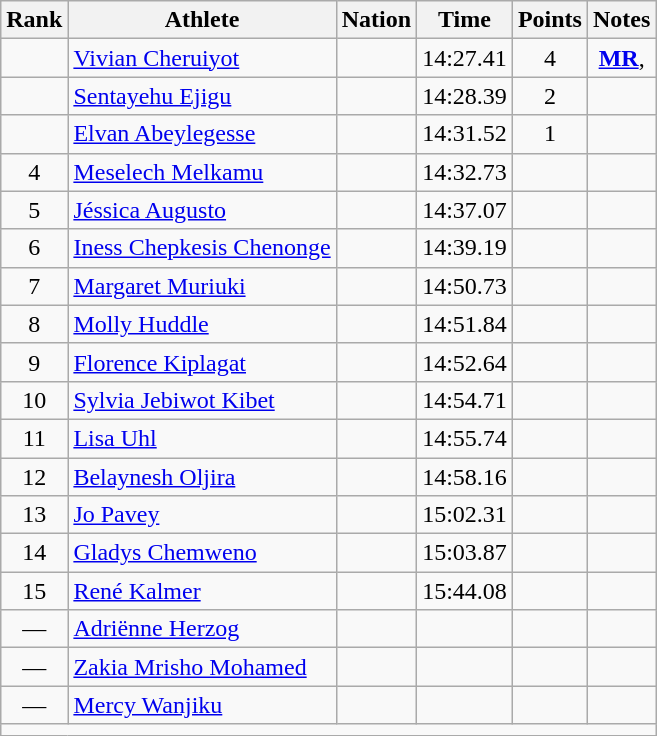<table class="wikitable mw-datatable sortable" style="text-align:center;">
<tr>
<th>Rank</th>
<th>Athlete</th>
<th>Nation</th>
<th>Time</th>
<th>Points</th>
<th>Notes</th>
</tr>
<tr>
<td></td>
<td align=left><a href='#'>Vivian Cheruiyot</a></td>
<td align=left></td>
<td>14:27.41</td>
<td>4</td>
<td><strong><a href='#'>MR</a></strong>, </td>
</tr>
<tr>
<td></td>
<td align=left><a href='#'>Sentayehu Ejigu</a></td>
<td align=left></td>
<td>14:28.39</td>
<td>2</td>
<td></td>
</tr>
<tr>
<td></td>
<td align=left><a href='#'>Elvan Abeylegesse</a></td>
<td align=left></td>
<td>14:31.52</td>
<td>1</td>
<td></td>
</tr>
<tr>
<td>4</td>
<td align=left><a href='#'>Meselech Melkamu</a></td>
<td align=left></td>
<td>14:32.73</td>
<td></td>
<td></td>
</tr>
<tr>
<td>5</td>
<td align=left><a href='#'>Jéssica Augusto</a></td>
<td align=left></td>
<td>14:37.07</td>
<td></td>
<td></td>
</tr>
<tr>
<td>6</td>
<td align=left><a href='#'>Iness Chepkesis Chenonge</a></td>
<td align=left></td>
<td>14:39.19</td>
<td></td>
<td></td>
</tr>
<tr>
<td>7</td>
<td align=left><a href='#'>Margaret Muriuki</a></td>
<td align=left></td>
<td>14:50.73</td>
<td></td>
<td></td>
</tr>
<tr>
<td>8</td>
<td align=left><a href='#'>Molly Huddle</a></td>
<td align=left></td>
<td>14:51.84</td>
<td></td>
<td></td>
</tr>
<tr>
<td>9</td>
<td align=left><a href='#'>Florence Kiplagat</a></td>
<td align=left></td>
<td>14:52.64</td>
<td></td>
<td></td>
</tr>
<tr>
<td>10</td>
<td align=left><a href='#'>Sylvia Jebiwot Kibet</a></td>
<td align=left></td>
<td>14:54.71</td>
<td></td>
<td></td>
</tr>
<tr>
<td>11</td>
<td align=left><a href='#'>Lisa Uhl</a></td>
<td align=left></td>
<td>14:55.74</td>
<td></td>
<td></td>
</tr>
<tr>
<td>12</td>
<td align=left><a href='#'>Belaynesh Oljira</a></td>
<td align=left></td>
<td>14:58.16</td>
<td></td>
<td></td>
</tr>
<tr>
<td>13</td>
<td align=left><a href='#'>Jo Pavey</a></td>
<td align=left></td>
<td>15:02.31</td>
<td></td>
<td></td>
</tr>
<tr>
<td>14</td>
<td align=left><a href='#'>Gladys Chemweno</a></td>
<td align=left></td>
<td>15:03.87</td>
<td></td>
<td></td>
</tr>
<tr>
<td>15</td>
<td align=left><a href='#'>René Kalmer</a></td>
<td align=left></td>
<td>15:44.08</td>
<td></td>
<td></td>
</tr>
<tr>
<td>—</td>
<td align=left><a href='#'>Adriënne Herzog</a></td>
<td align=left></td>
<td></td>
<td></td>
<td></td>
</tr>
<tr>
<td>—</td>
<td align=left><a href='#'>Zakia Mrisho Mohamed</a></td>
<td align=left></td>
<td></td>
<td></td>
<td></td>
</tr>
<tr>
<td>—</td>
<td align=left><a href='#'>Mercy Wanjiku</a></td>
<td align=left></td>
<td></td>
<td></td>
<td></td>
</tr>
<tr class="sortbottom">
<td colspan=6></td>
</tr>
</table>
